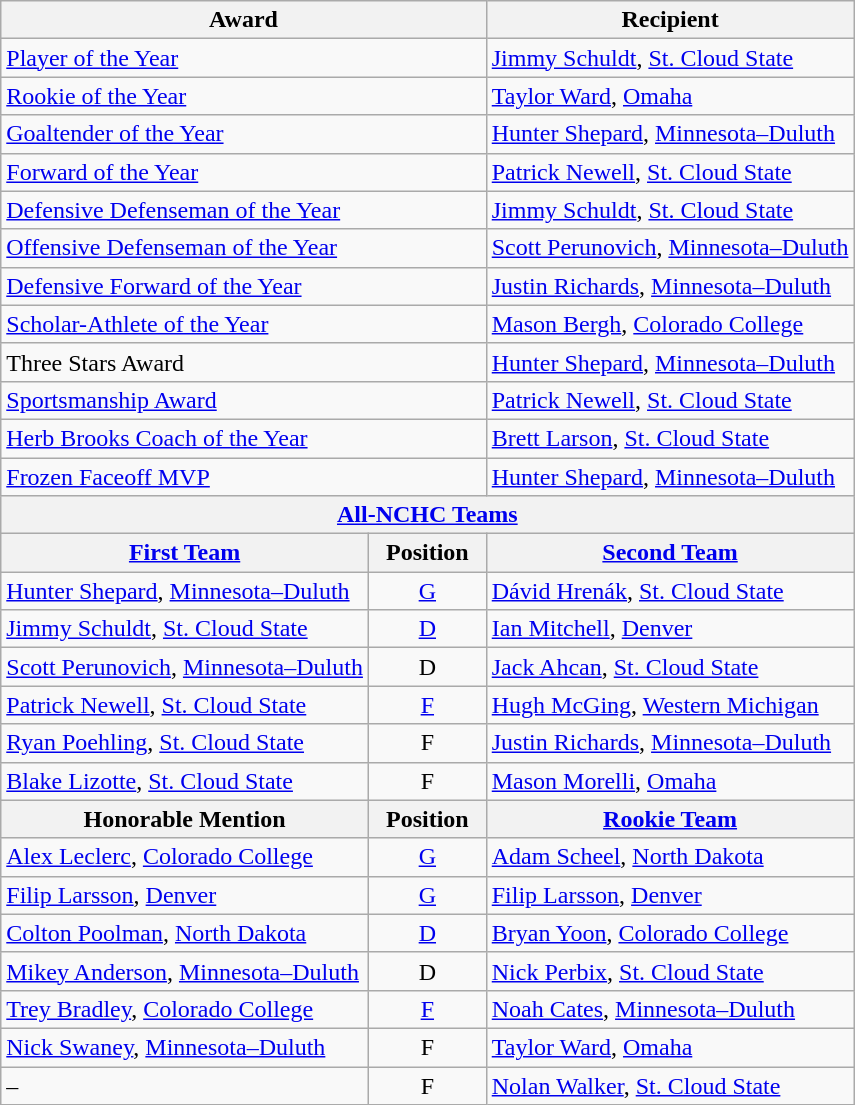<table class="wikitable">
<tr>
<th colspan=2>Award</th>
<th>Recipient</th>
</tr>
<tr>
<td colspan=2><a href='#'>Player of the Year</a></td>
<td><a href='#'>Jimmy Schuldt</a>, <a href='#'>St. Cloud State</a></td>
</tr>
<tr>
<td colspan=2><a href='#'>Rookie of the Year</a></td>
<td><a href='#'>Taylor Ward</a>, <a href='#'>Omaha</a></td>
</tr>
<tr>
<td colspan=2><a href='#'>Goaltender of the Year</a></td>
<td><a href='#'>Hunter Shepard</a>, <a href='#'>Minnesota–Duluth</a></td>
</tr>
<tr>
<td colspan=2><a href='#'>Forward of the Year</a></td>
<td><a href='#'>Patrick Newell</a>, <a href='#'>St. Cloud State</a></td>
</tr>
<tr>
<td colspan=2><a href='#'>Defensive Defenseman of the Year</a></td>
<td><a href='#'>Jimmy Schuldt</a>, <a href='#'>St. Cloud State</a></td>
</tr>
<tr>
<td colspan=2><a href='#'>Offensive Defenseman of the Year</a></td>
<td><a href='#'>Scott Perunovich</a>, <a href='#'>Minnesota–Duluth</a></td>
</tr>
<tr>
<td colspan=2><a href='#'>Defensive Forward of the Year</a></td>
<td><a href='#'>Justin Richards</a>, <a href='#'>Minnesota–Duluth</a></td>
</tr>
<tr>
<td colspan=2><a href='#'>Scholar-Athlete of the Year</a></td>
<td><a href='#'>Mason Bergh</a>, <a href='#'>Colorado College</a></td>
</tr>
<tr>
<td colspan=2>Three Stars Award</td>
<td><a href='#'>Hunter Shepard</a>, <a href='#'>Minnesota–Duluth</a></td>
</tr>
<tr>
<td colspan=2><a href='#'>Sportsmanship Award</a></td>
<td><a href='#'>Patrick Newell</a>, <a href='#'>St. Cloud State</a></td>
</tr>
<tr>
<td colspan=2><a href='#'>Herb Brooks Coach of the Year</a></td>
<td><a href='#'>Brett Larson</a>, <a href='#'>St. Cloud State</a></td>
</tr>
<tr>
<td colspan=2><a href='#'>Frozen Faceoff MVP</a></td>
<td><a href='#'>Hunter Shepard</a>, <a href='#'>Minnesota–Duluth</a></td>
</tr>
<tr>
<th colspan=3><a href='#'>All-NCHC Teams</a></th>
</tr>
<tr>
<th><a href='#'>First Team</a></th>
<th>  Position  </th>
<th><a href='#'>Second Team</a></th>
</tr>
<tr>
<td><a href='#'>Hunter Shepard</a>, <a href='#'>Minnesota–Duluth</a></td>
<td align=center><a href='#'>G</a></td>
<td><a href='#'>Dávid Hrenák</a>, <a href='#'>St. Cloud State</a></td>
</tr>
<tr>
<td><a href='#'>Jimmy Schuldt</a>, <a href='#'>St. Cloud State</a></td>
<td align=center><a href='#'>D</a></td>
<td><a href='#'>Ian Mitchell</a>, <a href='#'>Denver</a></td>
</tr>
<tr>
<td><a href='#'>Scott Perunovich</a>, <a href='#'>Minnesota–Duluth</a></td>
<td align=center>D</td>
<td><a href='#'>Jack Ahcan</a>, <a href='#'>St. Cloud State</a></td>
</tr>
<tr>
<td><a href='#'>Patrick Newell</a>, <a href='#'>St. Cloud State</a></td>
<td align=center><a href='#'>F</a></td>
<td><a href='#'>Hugh McGing</a>, <a href='#'>Western Michigan</a></td>
</tr>
<tr>
<td><a href='#'>Ryan Poehling</a>, <a href='#'>St. Cloud State</a></td>
<td align=center>F</td>
<td><a href='#'>Justin Richards</a>, <a href='#'>Minnesota–Duluth</a></td>
</tr>
<tr>
<td><a href='#'>Blake Lizotte</a>, <a href='#'>St. Cloud State</a></td>
<td align=center>F</td>
<td><a href='#'>Mason Morelli</a>, <a href='#'>Omaha</a></td>
</tr>
<tr>
<th>Honorable Mention</th>
<th>  Position  </th>
<th><a href='#'>Rookie Team</a></th>
</tr>
<tr>
<td><a href='#'>Alex Leclerc</a>, <a href='#'>Colorado College</a></td>
<td align=center><a href='#'>G</a></td>
<td><a href='#'>Adam Scheel</a>, <a href='#'>North Dakota</a></td>
</tr>
<tr>
<td><a href='#'>Filip Larsson</a>, <a href='#'>Denver</a></td>
<td align=center><a href='#'>G</a></td>
<td><a href='#'>Filip Larsson</a>, <a href='#'>Denver</a></td>
</tr>
<tr>
<td><a href='#'>Colton Poolman</a>, <a href='#'>North Dakota</a></td>
<td align=center><a href='#'>D</a></td>
<td><a href='#'>Bryan Yoon</a>, <a href='#'>Colorado College</a></td>
</tr>
<tr>
<td><a href='#'>Mikey Anderson</a>, <a href='#'>Minnesota–Duluth</a></td>
<td align=center>D</td>
<td><a href='#'>Nick Perbix</a>, <a href='#'>St. Cloud State</a></td>
</tr>
<tr>
<td><a href='#'>Trey Bradley</a>, <a href='#'>Colorado College</a></td>
<td align=center><a href='#'>F</a></td>
<td><a href='#'>Noah Cates</a>, <a href='#'>Minnesota–Duluth</a></td>
</tr>
<tr>
<td><a href='#'>Nick Swaney</a>, <a href='#'>Minnesota–Duluth</a></td>
<td align=center>F</td>
<td><a href='#'>Taylor Ward</a>, <a href='#'>Omaha</a></td>
</tr>
<tr>
<td>–</td>
<td align=center>F</td>
<td><a href='#'>Nolan Walker</a>, <a href='#'>St. Cloud State</a></td>
</tr>
</table>
